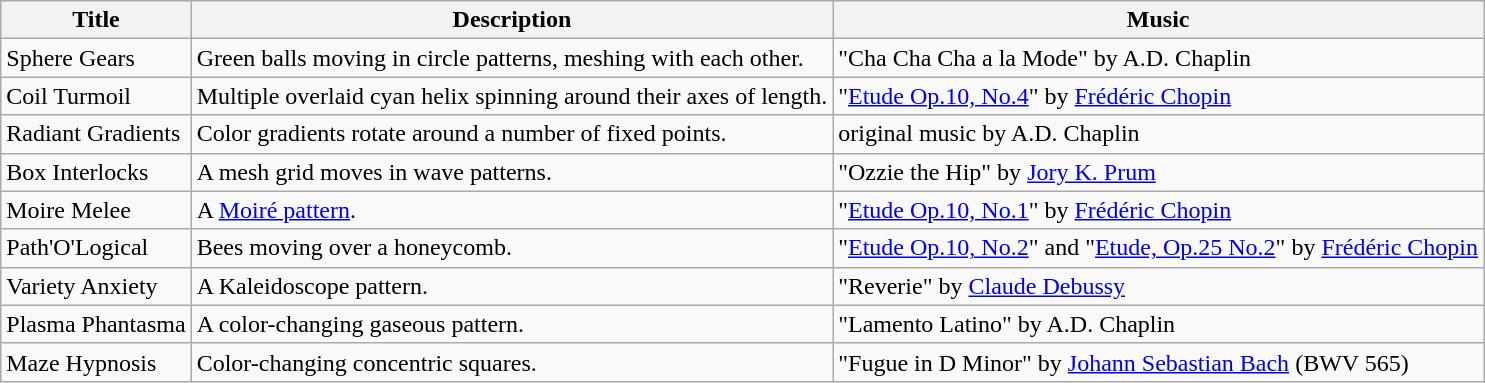<table class="wikitable">
<tr>
<th>Title</th>
<th>Description</th>
<th>Music</th>
</tr>
<tr>
<td>Sphere Gears</td>
<td>Green balls moving in circle patterns, meshing with each other.</td>
<td>"Cha Cha Cha a la Mode" by A.D. Chaplin</td>
</tr>
<tr>
<td>Coil Turmoil</td>
<td>Multiple overlaid cyan helix spinning around their axes of length.</td>
<td>"<a href='#'>Etude Op.10, No.4</a>" by <a href='#'>Frédéric Chopin</a></td>
</tr>
<tr>
<td>Radiant Gradients</td>
<td>Color gradients rotate around a number of fixed points.</td>
<td>original music by A.D. Chaplin</td>
</tr>
<tr>
<td>Box Interlocks</td>
<td>A mesh grid moves in wave patterns.</td>
<td>"Ozzie the Hip" by <a href='#'>Jory K. Prum</a></td>
</tr>
<tr>
<td>Moire Melee</td>
<td>A <a href='#'>Moiré pattern</a>.</td>
<td>"<a href='#'>Etude Op.10, No.1</a>" by <a href='#'>Frédéric Chopin</a></td>
</tr>
<tr>
<td>Path'O'Logical</td>
<td>Bees moving over a honeycomb.</td>
<td>"<a href='#'>Etude Op.10, No.2</a>" and "<a href='#'>Etude, Op.25 No.2</a>" by <a href='#'>Frédéric Chopin</a></td>
</tr>
<tr>
<td>Variety Anxiety</td>
<td>A Kaleidoscope pattern.</td>
<td>"Reverie" by <a href='#'>Claude Debussy</a></td>
</tr>
<tr>
<td>Plasma Phantasma</td>
<td>A color-changing gaseous pattern.</td>
<td>"Lamento Latino" by A.D. Chaplin</td>
</tr>
<tr>
<td>Maze Hypnosis</td>
<td>Color-changing concentric squares.</td>
<td>"Fugue in D Minor" by <a href='#'>Johann Sebastian Bach</a> (BWV 565)</td>
</tr>
</table>
